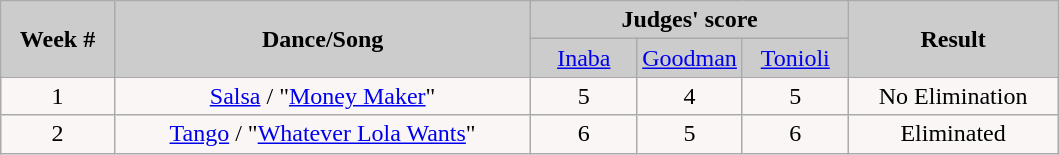<table class="wikitable">
<tr style="text-align:Center; background:#ccc;">
<td rowspan="2"><strong>Week #</strong></td>
<td rowspan="2"><strong>Dance/Song</strong></td>
<td colspan="3"><strong>Judges' score</strong></td>
<td rowspan="2"><strong>Result</strong></td>
</tr>
<tr style="text-align:center; background:#ccc;">
<td style="width:10%; "><a href='#'>Inaba</a></td>
<td style="width:10%; "><a href='#'>Goodman</a></td>
<td style="width:10%; "><a href='#'>Tonioli</a></td>
</tr>
<tr>
<td style="text-align:center; background:#faf6f6;">1</td>
<td style="text-align:center; background:#faf6f6;"><a href='#'>Salsa</a> / "<a href='#'>Money Maker</a>"</td>
<td style="text-align:center; background:#faf6f6;">5</td>
<td style="text-align:center; background:#faf6f6;">4</td>
<td style="text-align:center; background:#faf6f6;">5</td>
<td style="text-align:center; background:#faf6f6;">No Elimination</td>
</tr>
<tr>
<td style="text-align:center; background:#faf6f6;">2</td>
<td style="text-align:center; background:#faf6f6;"><a href='#'>Tango</a> / "<a href='#'>Whatever Lola Wants</a>"</td>
<td style="text-align:center; background:#faf6f6;">6</td>
<td style="text-align:center; background:#faf6f6;">5</td>
<td style="text-align:center; background:#faf6f6;">6</td>
<td style="text-align:center; background:#faf6f6;">Eliminated</td>
</tr>
</table>
